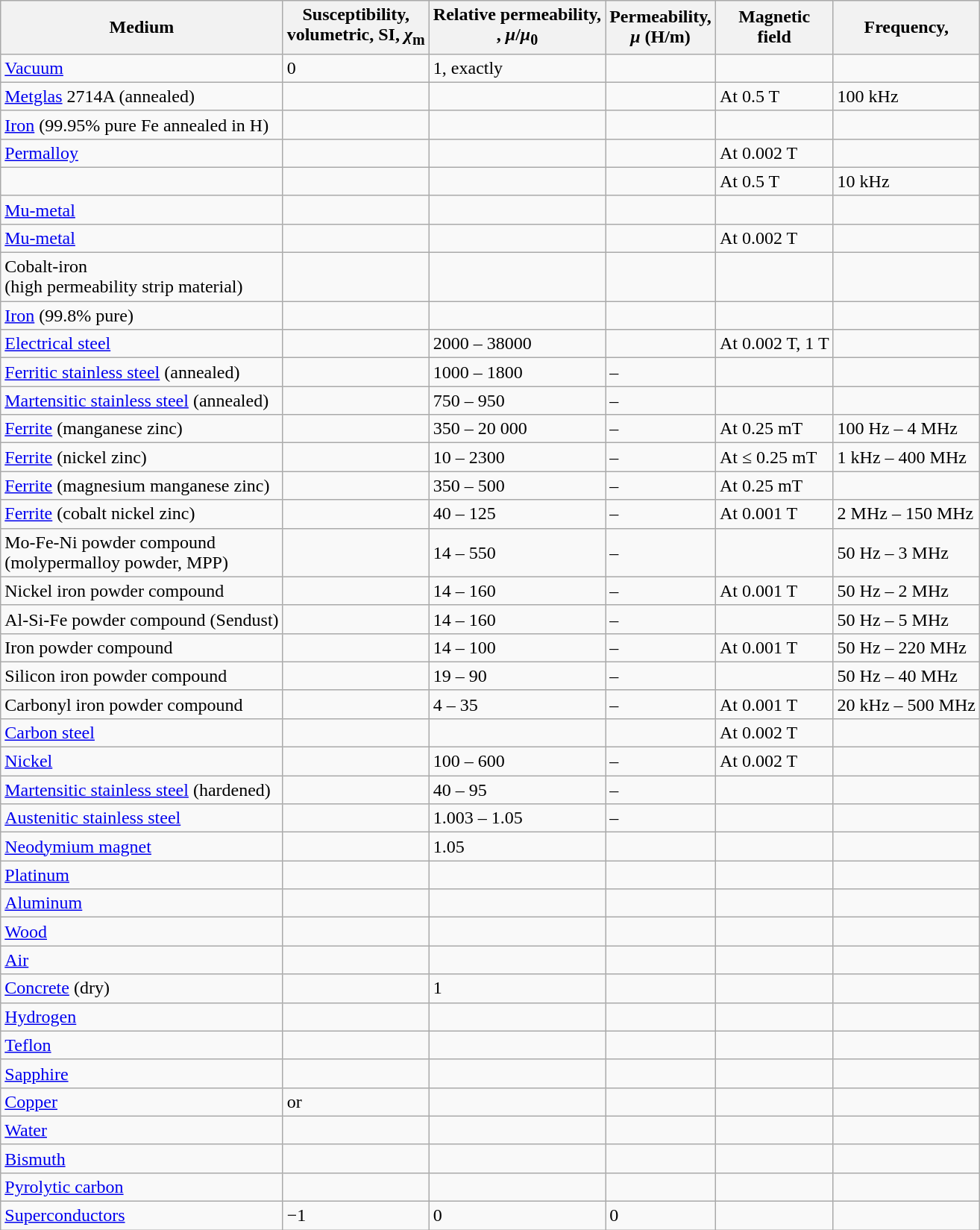<table class="wikitable sortable">
<tr>
<th>Medium</th>
<th class="unsortable">Susceptibility,<br>volumetric, SI, <em>χ</em><sub>m</sub></th>
<th data-sort-type="number">Relative permeability, <br>, <em>μ</em>/<em>μ</em><sub>0</sub></th>
<th class="unsortable">Permeability, <br><em>μ</em> (H/m)</th>
<th class="unsortable">Magnetic <br>field</th>
<th class="unsortable">Frequency, </th>
</tr>
<tr>
<td><a href='#'>Vacuum</a></td>
<td>0</td>
<td>1, exactly</td>
<td></td>
<td></td>
<td></td>
</tr>
<tr>
<td><a href='#'>Metglas</a> 2714A (annealed)</td>
<td></td>
<td></td>
<td></td>
<td>At 0.5 T</td>
<td>100 kHz</td>
</tr>
<tr>
<td><a href='#'>Iron</a> (99.95% pure Fe annealed in H)</td>
<td></td>
<td></td>
<td></td>
<td></td>
<td></td>
</tr>
<tr>
<td><a href='#'>Permalloy</a></td>
<td></td>
<td></td>
<td></td>
<td>At 0.002 T</td>
<td></td>
</tr>
<tr>
<td></td>
<td></td>
<td></td>
<td></td>
<td>At 0.5 T</td>
<td>10 kHz</td>
</tr>
<tr>
<td><a href='#'>Mu-metal</a></td>
<td></td>
<td></td>
<td></td>
<td></td>
<td></td>
</tr>
<tr>
<td><a href='#'>Mu-metal</a></td>
<td></td>
<td></td>
<td></td>
<td>At 0.002 T</td>
<td></td>
</tr>
<tr>
<td>Cobalt-iron <br>(high permeability strip material)</td>
<td></td>
<td></td>
<td></td>
<td></td>
<td></td>
</tr>
<tr>
<td><a href='#'>Iron</a> (99.8% pure)</td>
<td></td>
<td></td>
<td></td>
<td></td>
<td></td>
</tr>
<tr>
<td><a href='#'>Electrical steel</a></td>
<td></td>
<td>2000 – 38000</td>
<td></td>
<td>At 0.002 T, 1 T</td>
<td></td>
</tr>
<tr>
<td><a href='#'>Ferritic stainless steel</a> (annealed)</td>
<td></td>
<td>1000 – 1800</td>
<td> – </td>
<td></td>
<td></td>
</tr>
<tr>
<td><a href='#'>Martensitic stainless steel</a> (annealed)</td>
<td></td>
<td>750 – 950</td>
<td> – </td>
<td></td>
<td></td>
</tr>
<tr>
<td><a href='#'>Ferrite</a> (manganese zinc)</td>
<td></td>
<td>350 – 20 000</td>
<td> – </td>
<td>At 0.25 mT</td>
<td> 100 Hz – 4 MHz</td>
</tr>
<tr>
<td><a href='#'>Ferrite</a> (nickel zinc)</td>
<td></td>
<td>10 – 2300</td>
<td> – </td>
<td>At ≤ 0.25 mT</td>
<td> 1 kHz – 400 MHz</td>
</tr>
<tr>
<td><a href='#'>Ferrite</a> (magnesium manganese zinc)</td>
<td></td>
<td>350 – 500</td>
<td> – </td>
<td>At 0.25 mT</td>
<td></td>
</tr>
<tr>
<td><a href='#'>Ferrite</a> (cobalt nickel zinc)</td>
<td></td>
<td>40 – 125</td>
<td> – </td>
<td>At 0.001 T</td>
<td> 2 MHz – 150 MHz</td>
</tr>
<tr>
<td>Mo-Fe-Ni powder compound <br>(molypermalloy powder, MPP)</td>
<td></td>
<td>14 – 550</td>
<td> – </td>
<td></td>
<td> 50 Hz – 3 MHz</td>
</tr>
<tr>
<td>Nickel iron powder compound</td>
<td></td>
<td>14 – 160</td>
<td> – </td>
<td>At 0.001 T</td>
<td> 50 Hz – 2 MHz</td>
</tr>
<tr>
<td>Al-Si-Fe powder compound (Sendust)</td>
<td></td>
<td>14 – 160</td>
<td> – </td>
<td></td>
<td> 50 Hz – 5 MHz</td>
</tr>
<tr>
<td>Iron powder compound</td>
<td></td>
<td>14 – 100</td>
<td> – </td>
<td>At 0.001 T</td>
<td> 50 Hz – 220 MHz</td>
</tr>
<tr>
<td>Silicon iron powder compound</td>
<td></td>
<td>19 – 90</td>
<td> – </td>
<td></td>
<td> 50 Hz – 40 MHz</td>
</tr>
<tr>
<td>Carbonyl iron powder compound</td>
<td></td>
<td>4 – 35</td>
<td> – </td>
<td>At 0.001 T</td>
<td> 20 kHz – 500 MHz</td>
</tr>
<tr>
<td><a href='#'>Carbon steel</a></td>
<td></td>
<td></td>
<td></td>
<td>At 0.002 T</td>
<td></td>
</tr>
<tr>
<td><a href='#'>Nickel</a></td>
<td></td>
<td>100 – 600</td>
<td> – </td>
<td>At 0.002 T</td>
<td></td>
</tr>
<tr>
<td><a href='#'>Martensitic stainless steel</a> (hardened)</td>
<td></td>
<td>40 – 95</td>
<td> – </td>
<td></td>
<td></td>
</tr>
<tr>
<td><a href='#'>Austenitic stainless steel</a></td>
<td></td>
<td>1.003 – 1.05</td>
<td> – </td>
<td></td>
<td></td>
</tr>
<tr>
<td><a href='#'>Neodymium magnet</a></td>
<td></td>
<td>1.05</td>
<td></td>
<td></td>
<td></td>
</tr>
<tr>
<td><a href='#'>Platinum</a></td>
<td></td>
<td></td>
<td></td>
<td></td>
<td></td>
</tr>
<tr>
<td><a href='#'>Aluminum</a></td>
<td></td>
<td></td>
<td></td>
<td></td>
<td></td>
</tr>
<tr>
<td><a href='#'>Wood</a></td>
<td></td>
<td></td>
<td></td>
<td></td>
<td></td>
</tr>
<tr>
<td><a href='#'>Air</a></td>
<td></td>
<td></td>
<td></td>
<td></td>
<td></td>
</tr>
<tr>
<td><a href='#'>Concrete</a> (dry)</td>
<td></td>
<td>1</td>
<td></td>
<td></td>
<td></td>
</tr>
<tr>
<td><a href='#'>Hydrogen</a></td>
<td></td>
<td></td>
<td></td>
<td></td>
<td></td>
</tr>
<tr>
<td><a href='#'>Teflon</a></td>
<td></td>
<td></td>
<td></td>
<td></td>
<td></td>
</tr>
<tr>
<td><a href='#'>Sapphire</a></td>
<td></td>
<td></td>
<td></td>
<td></td>
<td></td>
</tr>
<tr>
<td><a href='#'>Copper</a></td>
<td> or <br></td>
<td></td>
<td></td>
<td></td>
<td></td>
</tr>
<tr>
<td><a href='#'>Water</a></td>
<td></td>
<td></td>
<td></td>
<td></td>
<td></td>
</tr>
<tr>
<td><a href='#'>Bismuth</a></td>
<td></td>
<td></td>
<td></td>
<td></td>
<td></td>
</tr>
<tr>
<td><a href='#'>Pyrolytic carbon</a></td>
<td></td>
<td></td>
<td></td>
<td></td>
<td></td>
</tr>
<tr>
<td><a href='#'>Superconductors</a></td>
<td>−1</td>
<td>0</td>
<td>0</td>
<td></td>
<td></td>
</tr>
</table>
